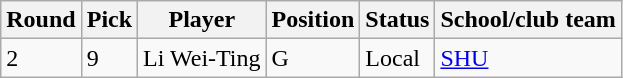<table class="wikitable">
<tr>
<th>Round</th>
<th>Pick</th>
<th>Player</th>
<th>Position</th>
<th>Status</th>
<th>School/club team</th>
</tr>
<tr>
<td>2</td>
<td>9</td>
<td>Li Wei-Ting</td>
<td>G</td>
<td>Local</td>
<td><a href='#'>SHU</a></td>
</tr>
</table>
